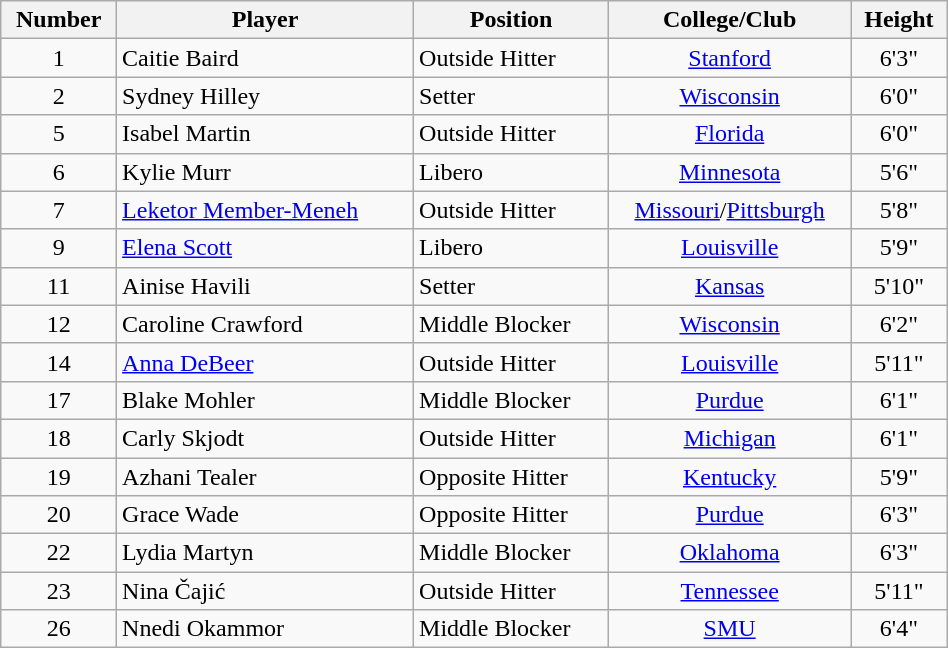<table class="wikitable" style="width:50%;">
<tr>
<th>Number</th>
<th>Player</th>
<th>Position</th>
<th>College/Club</th>
<th>Height</th>
</tr>
<tr>
<td align="center">1</td>
<td> Caitie Baird</td>
<td>Outside Hitter</td>
<td align="center"><a href='#'>Stanford</a></td>
<td align="center">6'3"</td>
</tr>
<tr>
<td align="center">2</td>
<td> Sydney Hilley</td>
<td>Setter</td>
<td align="center"><a href='#'>Wisconsin</a></td>
<td align="center">6'0"</td>
</tr>
<tr>
<td align="center">5</td>
<td> Isabel Martin</td>
<td>Outside Hitter</td>
<td align="center"><a href='#'>Florida</a></td>
<td align="center">6'0"</td>
</tr>
<tr>
<td align="center">6</td>
<td> Kylie Murr</td>
<td>Libero</td>
<td align="center"><a href='#'>Minnesota</a></td>
<td align="center">5'6"</td>
</tr>
<tr>
<td align="center">7</td>
<td> <a href='#'>Leketor Member-Meneh</a></td>
<td>Outside Hitter</td>
<td align="center"><a href='#'>Missouri</a>/<a href='#'>Pittsburgh</a></td>
<td align="center">5'8"</td>
</tr>
<tr>
<td align="center">9</td>
<td> <a href='#'>Elena Scott</a></td>
<td>Libero</td>
<td align="center"><a href='#'>Louisville</a></td>
<td align="center">5'9"</td>
</tr>
<tr>
<td align="center">11</td>
<td> Ainise Havili</td>
<td>Setter</td>
<td align="center"><a href='#'>Kansas</a></td>
<td align="center">5'10"</td>
</tr>
<tr>
<td align="center">12</td>
<td> Caroline Crawford</td>
<td>Middle Blocker</td>
<td align="center"><a href='#'>Wisconsin</a></td>
<td align="center">6'2"</td>
</tr>
<tr>
<td align="center">14</td>
<td> <a href='#'>Anna DeBeer</a></td>
<td>Outside Hitter</td>
<td align="center"><a href='#'>Louisville</a></td>
<td align="center">5'11"</td>
</tr>
<tr>
<td align="center">17</td>
<td> Blake Mohler</td>
<td>Middle Blocker</td>
<td align="center"><a href='#'>Purdue</a></td>
<td align="center">6'1"</td>
</tr>
<tr>
<td align="center">18</td>
<td> Carly Skjodt</td>
<td>Outside Hitter</td>
<td align="center"><a href='#'>Michigan</a></td>
<td align="center">6'1"</td>
</tr>
<tr>
<td align="center">19</td>
<td> Azhani Tealer</td>
<td>Opposite Hitter</td>
<td align="center"><a href='#'>Kentucky</a></td>
<td align="center">5'9"</td>
</tr>
<tr>
<td align="center">20</td>
<td> Grace Wade</td>
<td>Opposite Hitter</td>
<td align="center"><a href='#'>Purdue</a></td>
<td align="center">6'3"</td>
</tr>
<tr>
<td align="center">22</td>
<td> Lydia Martyn</td>
<td>Middle Blocker</td>
<td align="center"><a href='#'>Oklahoma</a></td>
<td align="center">6'3"</td>
</tr>
<tr>
<td align="center">23</td>
<td> Nina Čajić</td>
<td>Outside Hitter</td>
<td align="center"><a href='#'>Tennessee</a></td>
<td align="center">5'11"</td>
</tr>
<tr>
<td align="center">26</td>
<td> Nnedi Okammor</td>
<td>Middle Blocker</td>
<td align="center"><a href='#'>SMU</a></td>
<td align="center">6'4"</td>
</tr>
</table>
